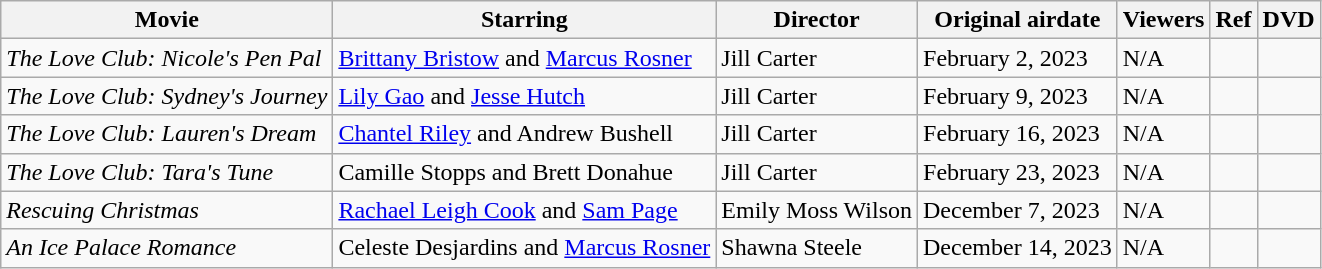<table class="wikitable sortable">
<tr>
<th scope="col" class="unsortable">Movie</th>
<th scope="col" class="unsortable">Starring</th>
<th scope="col" class="unsortable">Director</th>
<th scope="col" class="unsortable">Original airdate</th>
<th scope="col">Viewers</th>
<th scope="col" class="unsortable">Ref</th>
<th scope="col" class="unsortable">DVD</th>
</tr>
<tr>
<td><em>The Love Club: Nicole's Pen Pal</em></td>
<td><a href='#'>Brittany Bristow</a> and <a href='#'>Marcus Rosner</a></td>
<td>Jill Carter</td>
<td>February 2, 2023</td>
<td>N/A</td>
<td></td>
<td></td>
</tr>
<tr>
<td><em>The Love Club: Sydney's Journey</em></td>
<td><a href='#'>Lily Gao</a> and <a href='#'>Jesse Hutch</a></td>
<td>Jill Carter</td>
<td>February 9, 2023</td>
<td>N/A</td>
<td></td>
<td></td>
</tr>
<tr>
<td><em>The Love Club: Lauren's Dream</em></td>
<td><a href='#'>Chantel Riley</a> and Andrew Bushell</td>
<td>Jill Carter</td>
<td>February 16, 2023</td>
<td>N/A</td>
<td></td>
<td></td>
</tr>
<tr>
<td><em>The Love Club: Tara's Tune</em></td>
<td>Camille Stopps and Brett Donahue</td>
<td>Jill Carter</td>
<td>February 23, 2023</td>
<td>N/A</td>
<td></td>
<td></td>
</tr>
<tr>
<td><em>Rescuing Christmas</em></td>
<td><a href='#'>Rachael Leigh Cook</a> and <a href='#'>Sam Page</a></td>
<td>Emily Moss Wilson</td>
<td>December 7, 2023</td>
<td>N/A</td>
<td></td>
<td></td>
</tr>
<tr>
<td><em>An Ice Palace Romance</em></td>
<td>Celeste Desjardins and <a href='#'>Marcus Rosner</a></td>
<td>Shawna Steele</td>
<td>December 14, 2023</td>
<td>N/A</td>
<td></td>
<td></td>
</tr>
</table>
